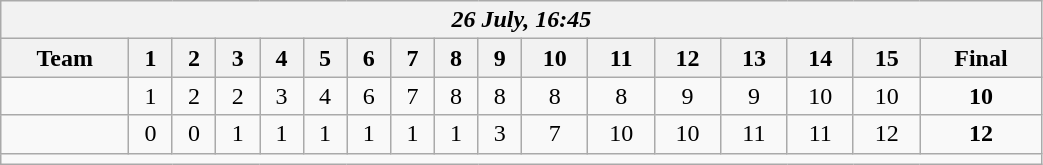<table class=wikitable style="text-align:center; width: 55%">
<tr>
<th colspan=17><em>26 July, 16:45</em></th>
</tr>
<tr>
<th>Team</th>
<th>1</th>
<th>2</th>
<th>3</th>
<th>4</th>
<th>5</th>
<th>6</th>
<th>7</th>
<th>8</th>
<th>9</th>
<th>10</th>
<th>11</th>
<th>12</th>
<th>13</th>
<th>14</th>
<th>15</th>
<th>Final</th>
</tr>
<tr>
<td align=left></td>
<td>1</td>
<td>2</td>
<td>2</td>
<td>3</td>
<td>4</td>
<td>6</td>
<td>7</td>
<td>8</td>
<td>8</td>
<td>8</td>
<td>8</td>
<td>9</td>
<td>9</td>
<td>10</td>
<td>10</td>
<td><strong>10</strong></td>
</tr>
<tr>
<td align=left><strong></strong></td>
<td>0</td>
<td>0</td>
<td>1</td>
<td>1</td>
<td>1</td>
<td>1</td>
<td>1</td>
<td>1</td>
<td>3</td>
<td>7</td>
<td>10</td>
<td>10</td>
<td>11</td>
<td>11</td>
<td>12</td>
<td><strong>12</strong></td>
</tr>
<tr>
<td colspan=17></td>
</tr>
</table>
